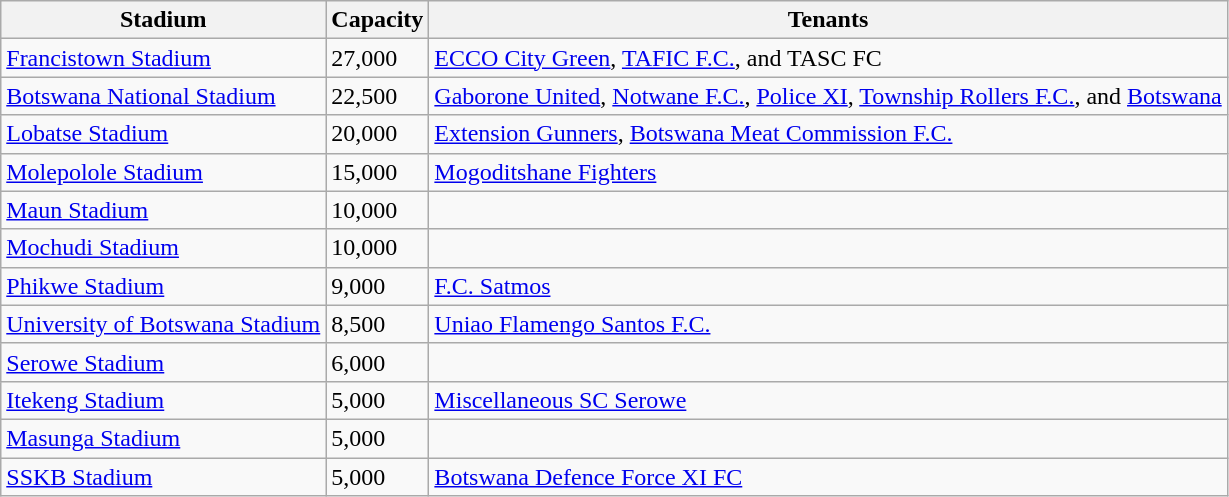<table class="wikitable sortable">
<tr>
<th>Stadium</th>
<th>Capacity</th>
<th>Tenants</th>
</tr>
<tr>
<td><a href='#'>Francistown Stadium</a></td>
<td>27,000</td>
<td><a href='#'>ECCO City Green</a>, <a href='#'>TAFIC F.C.</a>, and TASC FC</td>
</tr>
<tr>
<td><a href='#'>Botswana National Stadium</a></td>
<td>22,500</td>
<td><a href='#'>Gaborone United</a>, <a href='#'>Notwane F.C.</a>, <a href='#'>Police XI</a>, <a href='#'>Township Rollers F.C.</a>, and <a href='#'>Botswana</a></td>
</tr>
<tr>
<td><a href='#'>Lobatse Stadium</a></td>
<td>20,000</td>
<td><a href='#'>Extension Gunners</a>, <a href='#'>Botswana Meat Commission F.C.</a></td>
</tr>
<tr>
<td><a href='#'>Molepolole Stadium</a></td>
<td>15,000</td>
<td><a href='#'>Mogoditshane Fighters</a></td>
</tr>
<tr>
<td><a href='#'>Maun Stadium</a></td>
<td>10,000</td>
<td></td>
</tr>
<tr>
<td><a href='#'>Mochudi Stadium</a></td>
<td>10,000</td>
<td></td>
</tr>
<tr>
<td><a href='#'>Phikwe Stadium</a></td>
<td>9,000</td>
<td><a href='#'>F.C. Satmos</a></td>
</tr>
<tr>
<td><a href='#'>University of Botswana Stadium</a></td>
<td>8,500</td>
<td><a href='#'>Uniao Flamengo Santos F.C.</a></td>
</tr>
<tr>
<td><a href='#'>Serowe Stadium</a></td>
<td>6,000</td>
<td></td>
</tr>
<tr>
<td><a href='#'>Itekeng Stadium</a></td>
<td>5,000</td>
<td><a href='#'>Miscellaneous SC Serowe</a></td>
</tr>
<tr>
<td><a href='#'>Masunga Stadium</a></td>
<td>5,000</td>
<td></td>
</tr>
<tr>
<td><a href='#'>SSKB Stadium</a></td>
<td>5,000</td>
<td><a href='#'>Botswana Defence Force XI FC</a></td>
</tr>
</table>
